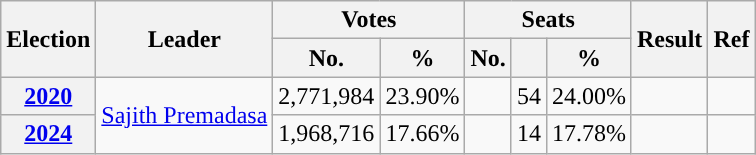<table class="sortable wikitable">
<tr>
<th rowspan=2 style="background-color:">Election</th>
<th rowspan=2 style="background-color:">Leader</th>
<th colspan=2 style="background-color:">Votes</th>
<th colspan=3 style="background-color:">Seats</th>
<th rowspan=2 style="background-color:">Result</th>
<th rowspan=2 style="background-color:">Ref</th>
</tr>
<tr>
<th style="background-color:">No.</th>
<th style="background-color:">%</th>
<th style="background-color:">No.</th>
<th style="background-color:"></th>
<th style="background-color:">%</th>
</tr>
<tr>
<th><a href='#'>2020</a></th>
<td rowspan=2><a href='#'>Sajith Premadasa</a></td>
<td align=center>2,771,984</td>
<td align=center>23.90%</td>
<td></td>
<td> 54</td>
<td>24.00%</td>
<td></td>
<td></td>
</tr>
<tr>
<th><a href='#'>2024</a></th>
<td align=center>1,968,716</td>
<td align=center>17.66%</td>
<td></td>
<td> 14</td>
<td>17.78%</td>
<td></td>
<td align=center></td>
</tr>
</table>
